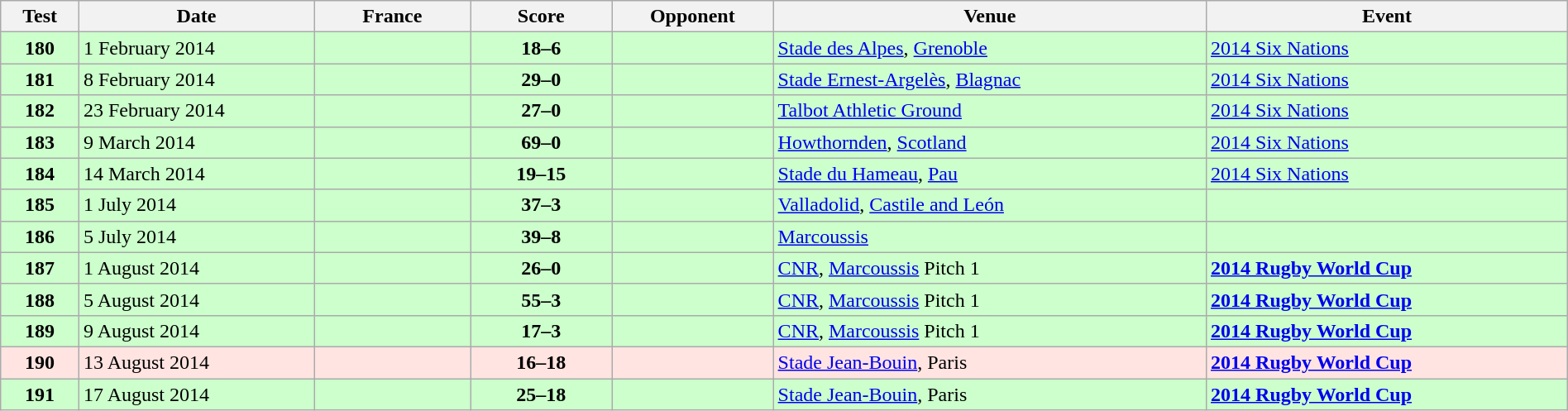<table class="wikitable sortable" style="width:100%">
<tr>
<th style="width:5%">Test</th>
<th style="width:15%">Date</th>
<th style="width:10%">France</th>
<th style="width:9%">Score</th>
<th>Opponent</th>
<th>Venue</th>
<th>Event</th>
</tr>
<tr bgcolor=#ccffcc>
<td align=center><strong>180</strong></td>
<td>1 February 2014</td>
<td></td>
<td align="center"><strong>18–6</strong></td>
<td></td>
<td><a href='#'>Stade des Alpes</a>, <a href='#'>Grenoble</a></td>
<td><a href='#'>2014 Six Nations</a></td>
</tr>
<tr bgcolor=#ccffcc>
<td align=center><strong>181</strong></td>
<td>8 February 2014</td>
<td></td>
<td align="center"><strong>29–0</strong></td>
<td></td>
<td><a href='#'>Stade Ernest-Argelès</a>, <a href='#'>Blagnac</a></td>
<td><a href='#'>2014 Six Nations</a></td>
</tr>
<tr bgcolor=#ccffcc>
<td align=center><strong>182</strong></td>
<td>23 February 2014</td>
<td></td>
<td align="center"><strong>27–0</strong></td>
<td></td>
<td><a href='#'>Talbot Athletic Ground</a></td>
<td><a href='#'>2014 Six Nations</a></td>
</tr>
<tr bgcolor=#ccffcc>
<td align=center><strong>183</strong></td>
<td>9 March 2014</td>
<td></td>
<td align="center"><strong>69–0</strong></td>
<td></td>
<td><a href='#'>Howthornden</a>, <a href='#'>Scotland</a></td>
<td><a href='#'>2014 Six Nations</a></td>
</tr>
<tr bgcolor=#ccffcc>
<td align=center><strong>184</strong></td>
<td>14 March 2014</td>
<td></td>
<td align="center"><strong>19–15</strong></td>
<td></td>
<td><a href='#'>Stade du Hameau</a>, <a href='#'>Pau</a></td>
<td><a href='#'>2014 Six Nations</a></td>
</tr>
<tr bgcolor=#ccffcc>
<td align=center><strong>185</strong></td>
<td>1 July 2014</td>
<td></td>
<td align="center"><strong>37–3</strong></td>
<td></td>
<td><a href='#'>Valladolid</a>, <a href='#'>Castile and León</a></td>
<td></td>
</tr>
<tr bgcolor=#ccffcc>
<td align=center><strong>186</strong></td>
<td>5 July 2014</td>
<td></td>
<td align="center"><strong>39–8</strong></td>
<td></td>
<td><a href='#'>Marcoussis</a></td>
<td></td>
</tr>
<tr bgcolor=#ccffcc>
<td align=center><strong>187</strong></td>
<td>1 August 2014</td>
<td></td>
<td align="center"><strong>26–0</strong></td>
<td></td>
<td><a href='#'>CNR</a>, <a href='#'>Marcoussis</a> Pitch 1</td>
<td><strong><a href='#'>2014 Rugby World Cup</a></strong></td>
</tr>
<tr bgcolor=#ccffcc>
<td align=center><strong>188</strong></td>
<td>5 August 2014</td>
<td></td>
<td align="center"><strong>55–3</strong></td>
<td></td>
<td><a href='#'>CNR</a>, <a href='#'>Marcoussis</a> Pitch 1</td>
<td><strong><a href='#'>2014 Rugby World Cup</a></strong></td>
</tr>
<tr bgcolor=#ccffcc>
<td align=center><strong>189</strong></td>
<td>9 August 2014</td>
<td></td>
<td align="center"><strong>17–3</strong></td>
<td></td>
<td><a href='#'>CNR</a>, <a href='#'>Marcoussis</a> Pitch 1</td>
<td><strong><a href='#'>2014 Rugby World Cup</a></strong></td>
</tr>
<tr bgcolor=FFE4E1>
<td align=center><strong>190</strong></td>
<td>13 August 2014</td>
<td></td>
<td align="center"><strong>16–18</strong></td>
<td></td>
<td><a href='#'>Stade Jean-Bouin</a>, Paris</td>
<td><strong><a href='#'>2014 Rugby World Cup</a></strong></td>
</tr>
<tr bgcolor=#ccffcc>
<td align=center><strong>191</strong></td>
<td>17 August 2014</td>
<td></td>
<td align="center"><strong>25–18</strong></td>
<td></td>
<td><a href='#'>Stade Jean-Bouin</a>, Paris</td>
<td><strong><a href='#'>2014 Rugby World Cup</a></strong></td>
</tr>
</table>
